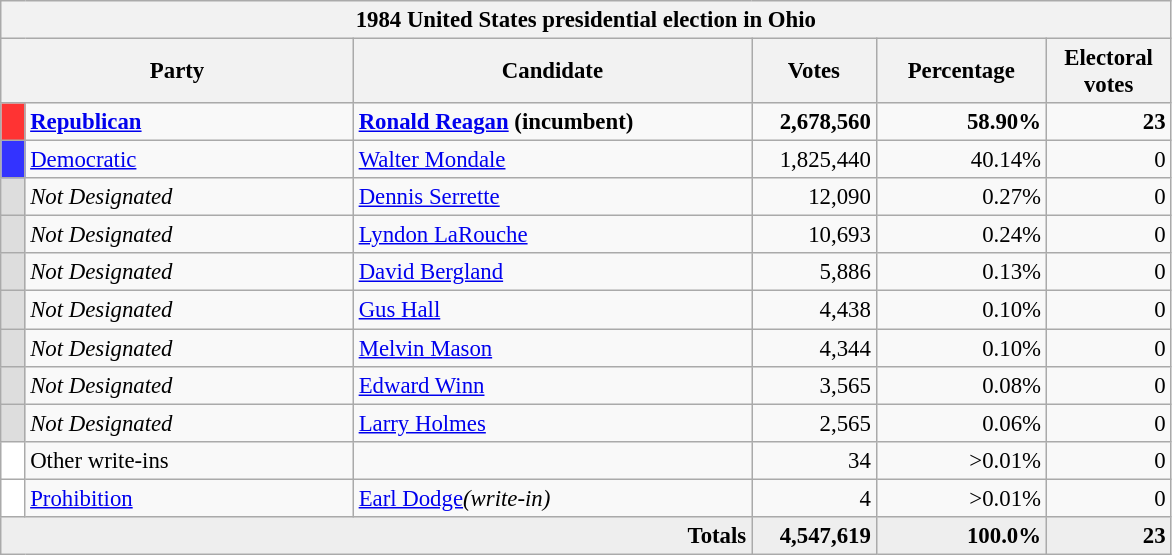<table class="wikitable" style="font-size: 95%;">
<tr>
<th colspan="6">1984 United States presidential election in Ohio</th>
</tr>
<tr>
<th colspan="2" style="width: 15em">Party</th>
<th style="width: 17em">Candidate</th>
<th style="width: 5em">Votes</th>
<th style="width: 7em">Percentage</th>
<th style="width: 5em">Electoral votes</th>
</tr>
<tr>
<th style="background:#f33; width:3px;"></th>
<td style="width: 130px"><strong><a href='#'>Republican</a></strong></td>
<td><strong><a href='#'>Ronald Reagan</a> (incumbent)</strong></td>
<td style="text-align:right;"><strong>2,678,560</strong></td>
<td style="text-align:right;"><strong>58.90%</strong></td>
<td style="text-align:right;"><strong>23</strong></td>
</tr>
<tr>
<th style="background:#33f; width:3px;"></th>
<td style="width: 130px"><a href='#'>Democratic</a></td>
<td><a href='#'>Walter Mondale</a></td>
<td style="text-align:right;">1,825,440</td>
<td style="text-align:right;">40.14%</td>
<td style="text-align:right;">0</td>
</tr>
<tr>
<th style="background: #DDDDDD; width:3px;"></th>
<td style="width: 130px"><em>Not Designated</em></td>
<td><a href='#'>Dennis Serrette</a></td>
<td style="text-align:right;">12,090</td>
<td style="text-align:right;">0.27%</td>
<td style="text-align:right;">0</td>
</tr>
<tr>
<th style="background: #DDDDDD; width:3px;"></th>
<td style="width: 130px"><em>Not Designated</em></td>
<td><a href='#'>Lyndon LaRouche</a></td>
<td style="text-align:right;">10,693</td>
<td style="text-align:right;">0.24%</td>
<td style="text-align:right;">0</td>
</tr>
<tr>
<th style="background: #DDDDDD; width:3px;"></th>
<td style="width: 130px"><em>Not Designated</em></td>
<td><a href='#'>David Bergland</a></td>
<td style="text-align:right;">5,886</td>
<td style="text-align:right;">0.13%</td>
<td style="text-align:right;">0</td>
</tr>
<tr>
<th style="background: #DDDDDD; width:3px;"></th>
<td style="width: 130px"><em>Not Designated</em></td>
<td><a href='#'>Gus Hall</a></td>
<td style="text-align:right;">4,438</td>
<td style="text-align:right;">0.10%</td>
<td style="text-align:right;">0</td>
</tr>
<tr>
<th style="background: #DDDDDD; width:3px;"></th>
<td style="width: 130px"><em>Not Designated</em></td>
<td><a href='#'>Melvin Mason</a></td>
<td style="text-align:right;">4,344</td>
<td style="text-align:right;">0.10%</td>
<td style="text-align:right;">0</td>
</tr>
<tr>
<th style="background: #DDDDDD; width:3px;"></th>
<td style="width: 130px"><em>Not Designated</em></td>
<td><a href='#'>Edward Winn</a></td>
<td style="text-align:right;">3,565</td>
<td style="text-align:right;">0.08%</td>
<td style="text-align:right;">0</td>
</tr>
<tr>
<th style="background: #DDDDDD; width:3px;"></th>
<td style="width: 130px"><em>Not Designated</em></td>
<td><a href='#'>Larry Holmes</a></td>
<td style="text-align:right;">2,565</td>
<td style="text-align:right;">0.06%</td>
<td style="text-align:right;">0</td>
</tr>
<tr>
<th style="background:#FFFFFF; width:3px;"></th>
<td style="width: 130px">Other write-ins</td>
<td></td>
<td style="text-align:right;">34</td>
<td style="text-align:right;">>0.01%</td>
<td style="text-align:right;">0</td>
</tr>
<tr>
<th style="background: #FFFFFF; width:3px;"></th>
<td style="width: 130px"><a href='#'>Prohibition</a></td>
<td><a href='#'>Earl Dodge</a><em>(write-in)</em></td>
<td style="text-align:right;">4</td>
<td style="text-align:right;">>0.01%</td>
<td style="text-align:right;">0</td>
</tr>
<tr style="background:#eee; text-align:right;">
<td colspan="3"><strong>Totals</strong></td>
<td><strong>4,547,619</strong></td>
<td><strong>100.0%</strong></td>
<td><strong>23</strong></td>
</tr>
</table>
